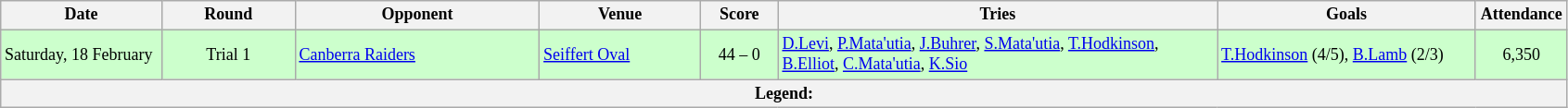<table class="wikitable" style="font-size:75%;">
<tr>
<th style="width:110px;">Date</th>
<th style="width:90px;">Round</th>
<th style="width:170px;">Opponent</th>
<th style="width:110px;">Venue</th>
<th style="width:50px;">Score</th>
<th style="width:310px;">Tries</th>
<th style="width:180px;">Goals</th>
<th style="width:60px;">Attendance</th>
</tr>
<tr style="background:#cfc;">
<td>Saturday, 18 February</td>
<td style="text-align:center;">Trial 1</td>
<td> <a href='#'>Canberra Raiders</a></td>
<td><a href='#'>Seiffert Oval</a></td>
<td style="text-align:center;">44 – 0</td>
<td><a href='#'>D.Levi</a>, <a href='#'>P.Mata'utia</a>, <a href='#'>J.Buhrer</a>, <a href='#'>S.Mata'utia</a>, <a href='#'>T.Hodkinson</a>, <a href='#'>B.Elliot</a>, <a href='#'>C.Mata'utia</a>, <a href='#'>K.Sio</a></td>
<td><a href='#'>T.Hodkinson</a> (4/5), <a href='#'>B.Lamb</a> (2/3)</td>
<td style="text-align:center;">6,350</td>
</tr>
<tr>
<th colspan="11"><strong>Legend</strong>:   </th>
</tr>
</table>
